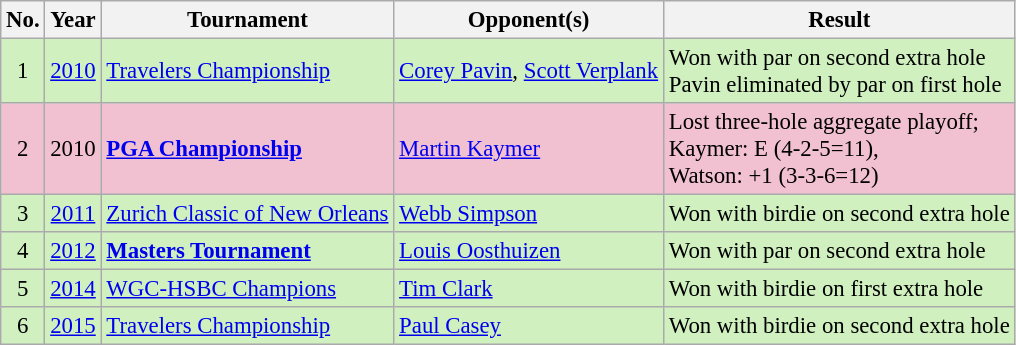<table class="wikitable" style="font-size:95%;">
<tr>
<th>No.</th>
<th>Year</th>
<th>Tournament</th>
<th>Opponent(s)</th>
<th>Result</th>
</tr>
<tr style="background:#d0f0c0;">
<td align=center>1</td>
<td align=center><a href='#'>2010</a></td>
<td><a href='#'>Travelers Championship</a></td>
<td> <a href='#'>Corey Pavin</a>,  <a href='#'>Scott Verplank</a></td>
<td>Won with par on second extra hole<br>Pavin eliminated by par on first hole</td>
</tr>
<tr style="background:#F2C1D1;">
<td align=center>2</td>
<td align=center>2010</td>
<td><strong><a href='#'>PGA Championship</a></strong></td>
<td> <a href='#'>Martin Kaymer</a></td>
<td>Lost three-hole aggregate playoff;<br>Kaymer: E (4-2-5=11),<br>Watson: +1 (3-3-6=12)</td>
</tr>
<tr style="background:#d0f0c0;">
<td align=center>3</td>
<td align=center><a href='#'>2011</a></td>
<td><a href='#'>Zurich Classic of New Orleans</a></td>
<td> <a href='#'>Webb Simpson</a></td>
<td>Won with birdie on second extra hole</td>
</tr>
<tr style="background:#d0f0c0;">
<td align=center>4</td>
<td align=center><a href='#'>2012</a></td>
<td><strong><a href='#'>Masters Tournament</a></strong></td>
<td> <a href='#'>Louis Oosthuizen</a></td>
<td>Won with par on second extra hole</td>
</tr>
<tr style="background:#d0f0c0;">
<td align=center>5</td>
<td align=center><a href='#'>2014</a></td>
<td><a href='#'>WGC-HSBC Champions</a></td>
<td> <a href='#'>Tim Clark</a></td>
<td>Won with birdie on first extra hole</td>
</tr>
<tr style="background:#d0f0c0;">
<td align=center>6</td>
<td align=center><a href='#'>2015</a></td>
<td><a href='#'>Travelers Championship</a></td>
<td> <a href='#'>Paul Casey</a></td>
<td>Won with birdie on second extra hole</td>
</tr>
</table>
